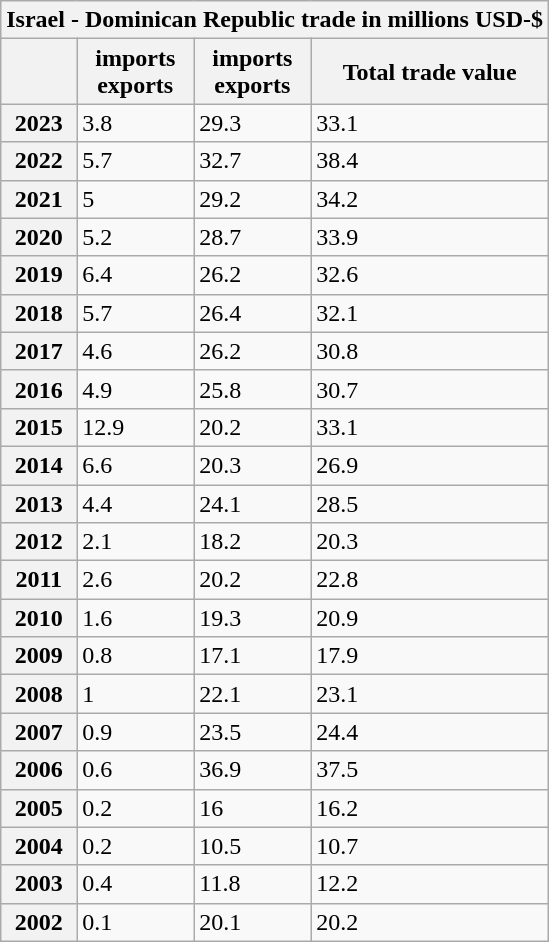<table class="wikitable">
<tr>
<th colspan="4">Israel - Dominican Republic trade in millions USD-$ </th>
</tr>
<tr>
<th></th>
<th> imports<br> exports</th>
<th> imports<br>  exports</th>
<th>Total trade value</th>
</tr>
<tr>
<th>2023</th>
<td>3.8</td>
<td>29.3</td>
<td>33.1</td>
</tr>
<tr>
<th>2022</th>
<td>5.7</td>
<td>32.7</td>
<td>38.4</td>
</tr>
<tr>
<th>2021</th>
<td>5</td>
<td>29.2</td>
<td>34.2</td>
</tr>
<tr>
<th>2020</th>
<td>5.2</td>
<td>28.7</td>
<td>33.9</td>
</tr>
<tr>
<th>2019</th>
<td>6.4</td>
<td>26.2</td>
<td>32.6</td>
</tr>
<tr>
<th>2018</th>
<td>5.7</td>
<td>26.4</td>
<td>32.1</td>
</tr>
<tr>
<th>2017</th>
<td>4.6</td>
<td>26.2</td>
<td>30.8</td>
</tr>
<tr>
<th>2016</th>
<td>4.9</td>
<td>25.8</td>
<td>30.7</td>
</tr>
<tr>
<th>2015</th>
<td>12.9</td>
<td>20.2</td>
<td>33.1</td>
</tr>
<tr>
<th>2014</th>
<td>6.6</td>
<td>20.3</td>
<td>26.9</td>
</tr>
<tr>
<th>2013</th>
<td>4.4</td>
<td>24.1</td>
<td>28.5</td>
</tr>
<tr>
<th>2012</th>
<td>2.1</td>
<td>18.2</td>
<td>20.3</td>
</tr>
<tr>
<th>2011</th>
<td>2.6</td>
<td>20.2</td>
<td>22.8</td>
</tr>
<tr>
<th>2010</th>
<td>1.6</td>
<td>19.3</td>
<td>20.9</td>
</tr>
<tr>
<th>2009</th>
<td>0.8</td>
<td>17.1</td>
<td>17.9</td>
</tr>
<tr>
<th>2008</th>
<td>1</td>
<td>22.1</td>
<td>23.1</td>
</tr>
<tr>
<th>2007</th>
<td>0.9</td>
<td>23.5</td>
<td>24.4</td>
</tr>
<tr>
<th>2006</th>
<td>0.6</td>
<td>36.9</td>
<td>37.5</td>
</tr>
<tr>
<th>2005</th>
<td>0.2</td>
<td>16</td>
<td>16.2</td>
</tr>
<tr>
<th>2004</th>
<td>0.2</td>
<td>10.5</td>
<td>10.7</td>
</tr>
<tr>
<th>2003</th>
<td>0.4</td>
<td>11.8</td>
<td>12.2</td>
</tr>
<tr>
<th>2002</th>
<td>0.1</td>
<td>20.1</td>
<td>20.2</td>
</tr>
</table>
